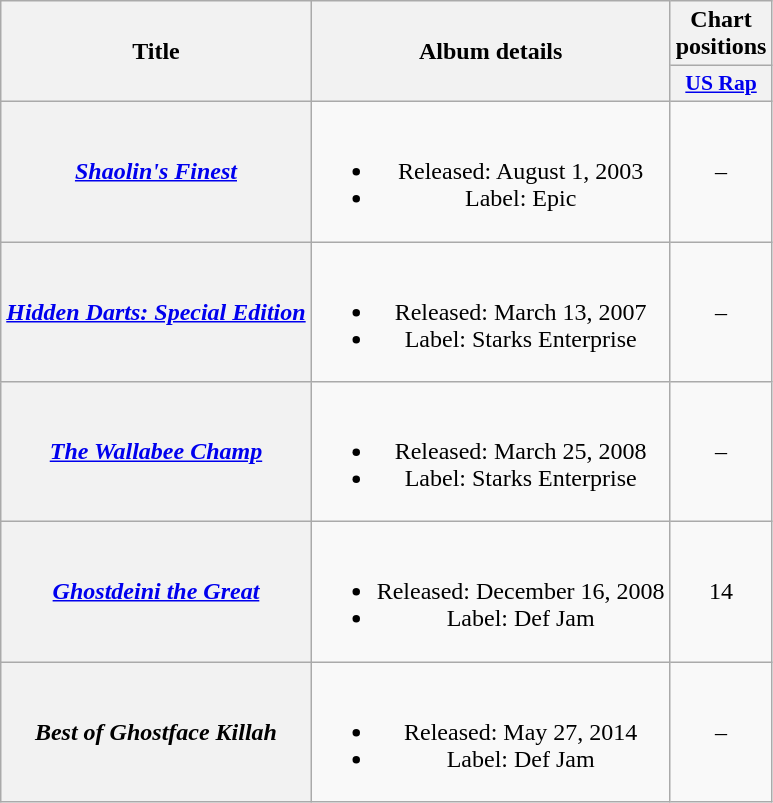<table class="wikitable plainrowheaders" style="text-align:center">
<tr>
<th scope="col" rowspan="2">Title</th>
<th scope="col" rowspan="2">Album details</th>
<th scope="col" colspan="1">Chart positions</th>
</tr>
<tr>
<th scope="col" style="width:3em;font-size:90%"><a href='#'>US Rap</a><br></th>
</tr>
<tr>
<th scope="row"><em><a href='#'>Shaolin's Finest</a></em></th>
<td><br><ul><li>Released: August 1, 2003</li><li>Label: Epic</li></ul></td>
<td>–</td>
</tr>
<tr>
<th scope="row"><em><a href='#'>Hidden Darts: Special Edition</a></em></th>
<td><br><ul><li>Released: March 13, 2007</li><li>Label: Starks Enterprise</li></ul></td>
<td>–</td>
</tr>
<tr>
<th scope="row"><em><a href='#'>The Wallabee Champ</a></em></th>
<td><br><ul><li>Released: March 25, 2008</li><li>Label: Starks Enterprise</li></ul></td>
<td>–</td>
</tr>
<tr>
<th scope="row"><em><a href='#'>Ghostdeini the Great</a></em></th>
<td><br><ul><li>Released: December 16, 2008</li><li>Label: Def Jam</li></ul></td>
<td>14</td>
</tr>
<tr>
<th scope="row"><em>Best of Ghostface Killah</em></th>
<td><br><ul><li>Released: May 27, 2014</li><li>Label: Def Jam</li></ul></td>
<td>–</td>
</tr>
</table>
